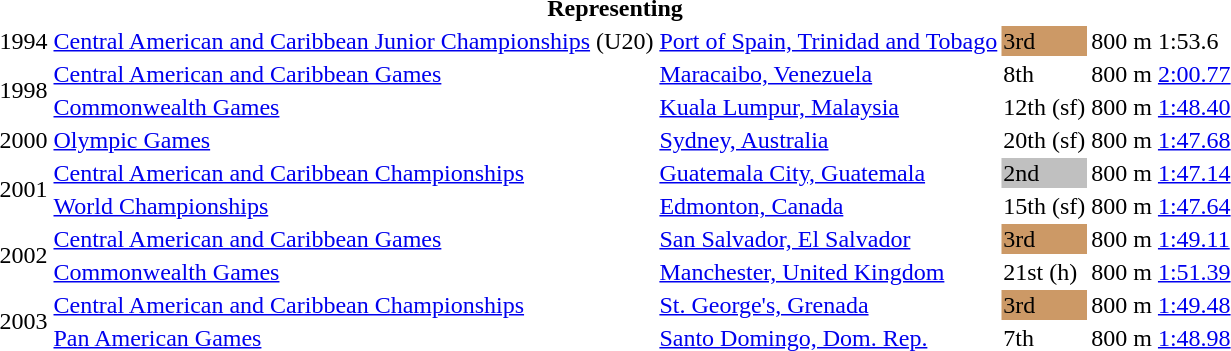<table>
<tr>
<th colspan="6">Representing </th>
</tr>
<tr>
<td>1994</td>
<td><a href='#'>Central American and Caribbean Junior Championships</a> (U20)</td>
<td><a href='#'>Port of Spain, Trinidad and Tobago</a></td>
<td bgcolor=cc9966>3rd</td>
<td>800 m</td>
<td>1:53.6</td>
</tr>
<tr>
<td rowspan=2>1998</td>
<td><a href='#'>Central American and Caribbean Games</a></td>
<td><a href='#'>Maracaibo, Venezuela</a></td>
<td>8th</td>
<td>800 m</td>
<td><a href='#'>2:00.77</a></td>
</tr>
<tr>
<td><a href='#'>Commonwealth Games</a></td>
<td><a href='#'>Kuala Lumpur, Malaysia</a></td>
<td>12th (sf)</td>
<td>800 m</td>
<td><a href='#'>1:48.40</a></td>
</tr>
<tr>
<td>2000</td>
<td><a href='#'>Olympic Games</a></td>
<td><a href='#'>Sydney, Australia</a></td>
<td>20th (sf)</td>
<td>800 m</td>
<td><a href='#'>1:47.68</a></td>
</tr>
<tr>
<td rowspan=2>2001</td>
<td><a href='#'>Central American and Caribbean Championships</a></td>
<td><a href='#'>Guatemala City, Guatemala</a></td>
<td bgcolor=silver>2nd</td>
<td>800 m</td>
<td><a href='#'>1:47.14</a></td>
</tr>
<tr>
<td><a href='#'>World Championships</a></td>
<td><a href='#'>Edmonton, Canada</a></td>
<td>15th (sf)</td>
<td>800 m</td>
<td><a href='#'>1:47.64</a></td>
</tr>
<tr>
<td rowspan=2>2002</td>
<td><a href='#'>Central American and Caribbean Games</a></td>
<td><a href='#'>San Salvador, El Salvador</a></td>
<td bgcolor=cc9966>3rd</td>
<td>800 m</td>
<td><a href='#'>1:49.11</a></td>
</tr>
<tr>
<td><a href='#'>Commonwealth Games</a></td>
<td><a href='#'>Manchester, United Kingdom</a></td>
<td>21st (h)</td>
<td>800 m</td>
<td><a href='#'>1:51.39</a></td>
</tr>
<tr>
<td rowspan=2>2003</td>
<td><a href='#'>Central American and Caribbean Championships</a></td>
<td><a href='#'>St. George's, Grenada</a></td>
<td bgcolor=cc9966>3rd</td>
<td>800 m</td>
<td><a href='#'>1:49.48</a></td>
</tr>
<tr>
<td><a href='#'>Pan American Games</a></td>
<td><a href='#'>Santo Domingo, Dom. Rep.</a></td>
<td>7th</td>
<td>800 m</td>
<td><a href='#'>1:48.98</a></td>
</tr>
</table>
